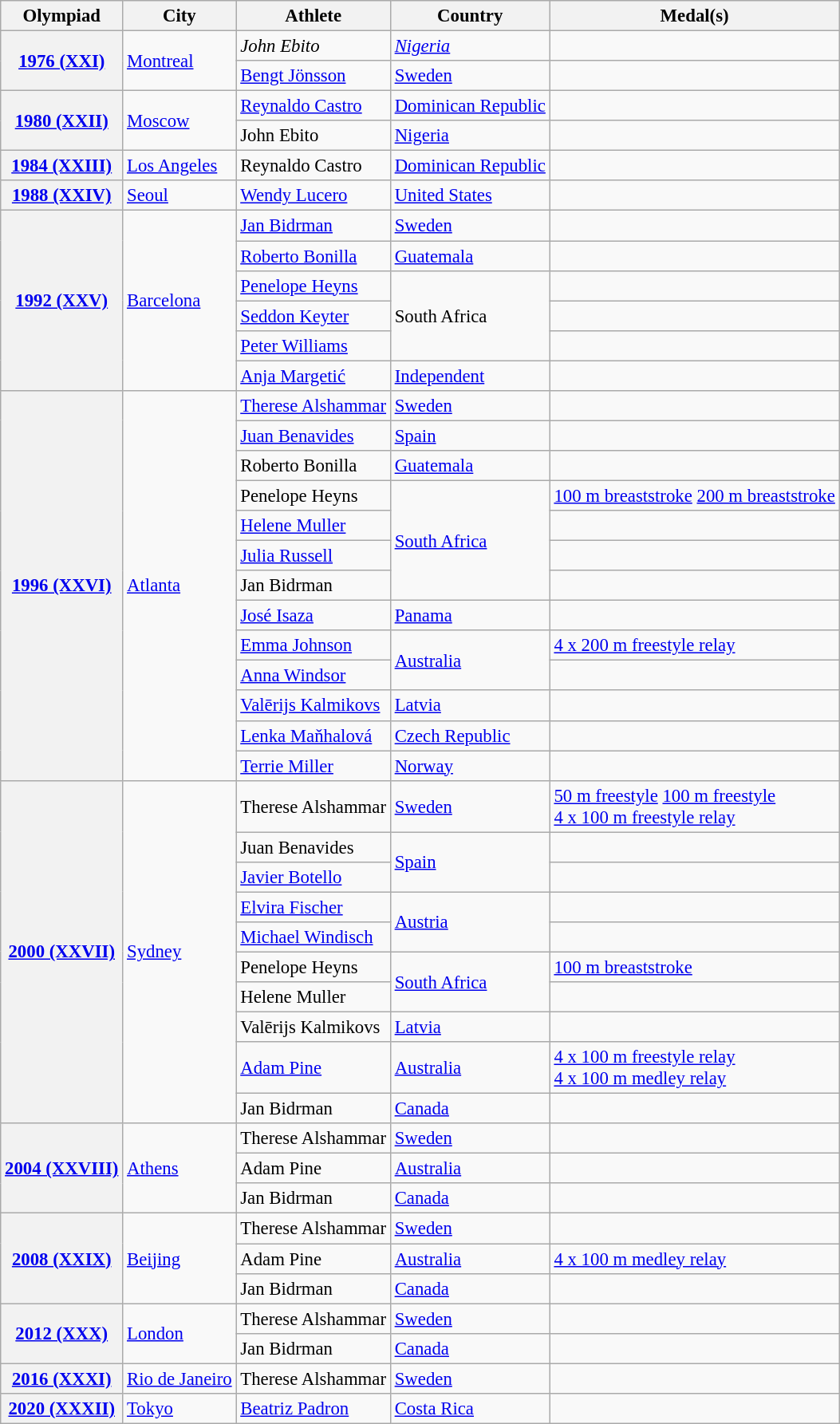<table class=wikitable style="font-size: 95%">
<tr>
<th>Olympiad</th>
<th>City</th>
<th>Athlete</th>
<th>Country</th>
<th>Medal(s)</th>
</tr>
<tr>
<th rowspan=2><a href='#'>1976 (XXI)</a></th>
<td rowspan=2> <a href='#'>Montreal</a></td>
<td><em>John Ebito</em></td>
<td> <em><a href='#'>Nigeria</a></em></td>
<td></td>
</tr>
<tr>
<td><a href='#'>Bengt Jönsson</a></td>
<td> <a href='#'>Sweden</a></td>
<td></td>
</tr>
<tr>
<th rowspan=2><a href='#'>1980 (XXII)</a></th>
<td rowspan=2> <a href='#'>Moscow</a></td>
<td><a href='#'>Reynaldo Castro</a></td>
<td> <a href='#'>Dominican Republic</a></td>
<td></td>
</tr>
<tr>
<td>John Ebito</td>
<td> <a href='#'>Nigeria</a></td>
</tr>
<tr>
<th><a href='#'>1984 (XXIII)</a></th>
<td> <a href='#'>Los Angeles</a></td>
<td>Reynaldo Castro</td>
<td> <a href='#'>Dominican Republic</a></td>
<td></td>
</tr>
<tr>
<th><a href='#'>1988 (XXIV)</a></th>
<td> <a href='#'>Seoul</a></td>
<td><a href='#'>Wendy Lucero</a></td>
<td> <a href='#'>United States</a></td>
<td></td>
</tr>
<tr>
<th rowspan=6><a href='#'>1992 (XXV)</a></th>
<td rowspan=6> <a href='#'>Barcelona</a></td>
<td><a href='#'>Jan Bidrman</a></td>
<td> <a href='#'>Sweden</a></td>
</tr>
<tr>
<td><a href='#'>Roberto Bonilla</a></td>
<td> <a href='#'>Guatemala</a></td>
<td></td>
</tr>
<tr>
<td><a href='#'>Penelope Heyns</a></td>
<td rowspan=3> South Africa</td>
<td></td>
</tr>
<tr>
<td><a href='#'>Seddon Keyter</a></td>
<td></td>
</tr>
<tr>
<td><a href='#'>Peter Williams</a></td>
<td></td>
</tr>
<tr>
<td><a href='#'>Anja Margetić</a></td>
<td><a href='#'>Independent</a></td>
<td></td>
</tr>
<tr>
<th rowspan=13><a href='#'>1996 (XXVI)</a></th>
<td rowspan=13> <a href='#'>Atlanta</a></td>
<td><a href='#'>Therese Alshammar</a></td>
<td> <a href='#'>Sweden</a></td>
<td></td>
</tr>
<tr>
<td><a href='#'>Juan Benavides</a></td>
<td> <a href='#'>Spain</a></td>
<td></td>
</tr>
<tr>
<td>Roberto Bonilla</td>
<td> <a href='#'>Guatemala</a></td>
<td></td>
</tr>
<tr>
<td>Penelope Heyns</td>
<td rowspan=4> <a href='#'>South Africa</a></td>
<td> <a href='#'>100 m breaststroke</a>  <a href='#'>200 m breaststroke</a></td>
</tr>
<tr>
<td><a href='#'>Helene Muller</a></td>
<td></td>
</tr>
<tr>
<td><a href='#'>Julia Russell</a></td>
<td></td>
</tr>
<tr>
<td>Jan Bidrman </td>
<td></td>
</tr>
<tr>
<td><a href='#'>José Isaza</a></td>
<td> <a href='#'>Panama</a></td>
<td></td>
</tr>
<tr>
<td><a href='#'>Emma Johnson</a></td>
<td rowspan=2> <a href='#'>Australia</a></td>
<td> <a href='#'>4 x 200 m freestyle relay</a></td>
</tr>
<tr>
<td><a href='#'>Anna Windsor</a></td>
<td></td>
</tr>
<tr>
<td><a href='#'>Valērijs Kalmikovs</a></td>
<td> <a href='#'>Latvia</a></td>
<td></td>
</tr>
<tr>
<td><a href='#'>Lenka Maňhalová</a></td>
<td> <a href='#'>Czech Republic</a></td>
<td></td>
</tr>
<tr>
<td><a href='#'>Terrie Miller</a></td>
<td> <a href='#'>Norway</a></td>
<td></td>
</tr>
<tr>
<th rowspan=10><a href='#'>2000 (XXVII)</a></th>
<td rowspan=10> <a href='#'>Sydney</a></td>
<td>Therese Alshammar</td>
<td> <a href='#'>Sweden</a></td>
<td> <a href='#'>50 m freestyle</a>  <a href='#'>100 m freestyle</a> <br>  <a href='#'>4 x 100 m freestyle relay</a></td>
</tr>
<tr>
<td>Juan Benavides</td>
<td rowspan=2> <a href='#'>Spain</a></td>
<td></td>
</tr>
<tr>
<td><a href='#'>Javier Botello</a></td>
<td></td>
</tr>
<tr>
<td><a href='#'>Elvira Fischer</a></td>
<td rowspan=2> <a href='#'>Austria</a></td>
<td></td>
</tr>
<tr>
<td><a href='#'>Michael Windisch</a></td>
<td></td>
</tr>
<tr>
<td>Penelope Heyns</td>
<td rowspan=2> <a href='#'>South Africa</a></td>
<td> <a href='#'>100 m breaststroke</a></td>
</tr>
<tr>
<td>Helene Muller</td>
<td></td>
</tr>
<tr>
<td>Valērijs Kalmikovs</td>
<td> <a href='#'>Latvia</a></td>
<td></td>
</tr>
<tr>
<td><a href='#'>Adam Pine</a></td>
<td> <a href='#'>Australia</a></td>
<td> <a href='#'>4 x 100 m freestyle relay</a> <br>  <a href='#'>4 x 100 m medley relay</a></td>
</tr>
<tr>
<td>Jan Bidrman </td>
<td> <a href='#'>Canada</a></td>
<td></td>
</tr>
<tr>
<th rowspan=3><a href='#'>2004 (XXVIII)</a></th>
<td rowspan=3> <a href='#'>Athens</a></td>
<td>Therese Alshammar</td>
<td> <a href='#'>Sweden</a></td>
<td></td>
</tr>
<tr>
<td>Adam Pine</td>
<td> <a href='#'>Australia</a></td>
<td></td>
</tr>
<tr>
<td>Jan Bidrman </td>
<td> <a href='#'>Canada</a></td>
<td></td>
</tr>
<tr>
<th rowspan=3><a href='#'>2008 (XXIX)</a></th>
<td rowspan=3> <a href='#'>Beijing</a></td>
<td>Therese Alshammar</td>
<td> <a href='#'>Sweden</a></td>
<td></td>
</tr>
<tr>
<td>Adam Pine</td>
<td> <a href='#'>Australia</a></td>
<td> <a href='#'>4 x 100 m medley relay</a></td>
</tr>
<tr>
<td>Jan Bidrman </td>
<td> <a href='#'>Canada</a></td>
<td></td>
</tr>
<tr>
<th rowspan=2><a href='#'>2012 (XXX)</a></th>
<td rowspan=2> <a href='#'>London</a></td>
<td>Therese Alshammar</td>
<td> <a href='#'>Sweden</a></td>
<td></td>
</tr>
<tr>
<td>Jan Bidrman </td>
<td> <a href='#'>Canada</a></td>
<td></td>
</tr>
<tr>
<th><a href='#'>2016 (XXXI)</a></th>
<td> <a href='#'>Rio de Janeiro</a></td>
<td>Therese Alshammar</td>
<td> <a href='#'>Sweden</a></td>
<td></td>
</tr>
<tr>
<th><a href='#'>2020 (XXXII)</a></th>
<td> <a href='#'>Tokyo</a></td>
<td><a href='#'>Beatriz Padron</a></td>
<td> <a href='#'>Costa Rica</a></td>
<td></td>
</tr>
</table>
